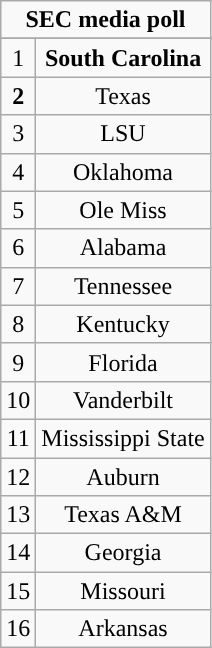<table class="wikitable" style="display: inline-table;">
<tr>
<td align="center" Colspan="3"><strong>SEC media poll</strong></td>
</tr>
<tr align="center">
</tr>
<tr align="center">
<td>1</td>
<td><strong>South Carolina</strong></td>
</tr>
<tr align="center">
<td><strong>2</strong></td>
<td>Texas</td>
</tr>
<tr align="center">
<td>3</td>
<td>LSU</td>
</tr>
<tr align="center">
<td>4</td>
<td>Oklahoma</td>
</tr>
<tr align="center">
<td>5</td>
<td>Ole Miss</td>
</tr>
<tr align="center">
<td>6</td>
<td>Alabama</td>
</tr>
<tr align="center">
<td>7</td>
<td>Tennessee</td>
</tr>
<tr align="center">
<td>8</td>
<td>Kentucky</td>
</tr>
<tr align="center">
<td>9</td>
<td>Florida</td>
</tr>
<tr align="center">
<td>10</td>
<td>Vanderbilt</td>
</tr>
<tr align="center">
<td>11</td>
<td>Mississippi State</td>
</tr>
<tr align="center">
<td>12</td>
<td>Auburn</td>
</tr>
<tr align="center">
<td>13</td>
<td>Texas A&M</td>
</tr>
<tr align="center">
<td>14</td>
<td>Georgia</td>
</tr>
<tr align="center">
<td>15</td>
<td>Missouri</td>
</tr>
<tr align="center">
<td>16</td>
<td>Arkansas</td>
</tr>
</table>
